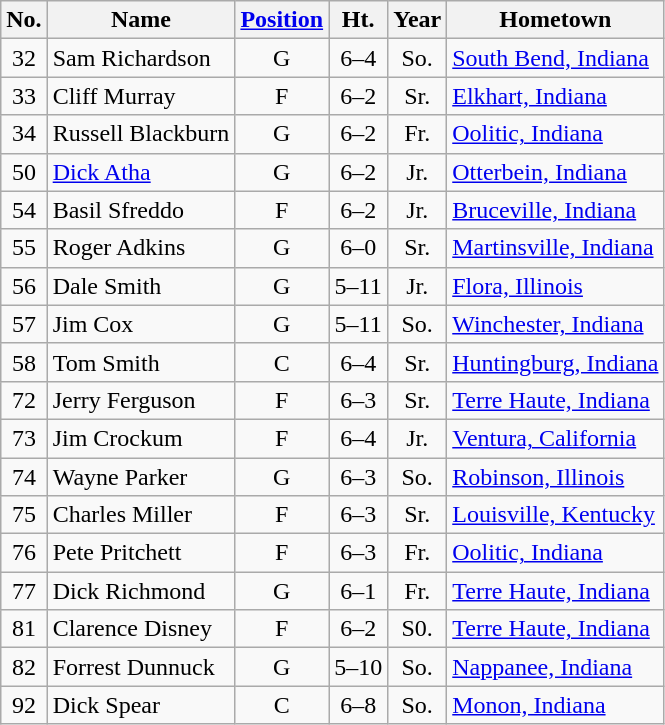<table class="wikitable" style="text-align:center">
<tr>
<th>No.</th>
<th>Name</th>
<th><a href='#'>Position</a></th>
<th>Ht.</th>
<th>Year</th>
<th>Hometown</th>
</tr>
<tr>
<td>32</td>
<td style="text-align:left">Sam Richardson</td>
<td>G</td>
<td>6–4</td>
<td>So.</td>
<td style="text-align:left"><a href='#'>South Bend, Indiana</a></td>
</tr>
<tr>
<td>33</td>
<td style="text-align:left">Cliff Murray</td>
<td>F</td>
<td>6–2</td>
<td>Sr.</td>
<td style="text-align:left"><a href='#'>Elkhart, Indiana</a></td>
</tr>
<tr>
<td>34</td>
<td style="text-align:left">Russell Blackburn</td>
<td>G</td>
<td>6–2</td>
<td>Fr.</td>
<td style="text-align:left"><a href='#'>Oolitic, Indiana</a></td>
</tr>
<tr>
<td>50</td>
<td style="text-align:left"><a href='#'>Dick Atha</a></td>
<td>G</td>
<td>6–2</td>
<td>Jr.</td>
<td style="text-align:left"><a href='#'>Otterbein, Indiana</a></td>
</tr>
<tr>
<td>54</td>
<td style="text-align:left">Basil Sfreddo</td>
<td>F</td>
<td>6–2</td>
<td>Jr.</td>
<td style="text-align:left"><a href='#'>Bruceville, Indiana</a></td>
</tr>
<tr>
<td>55</td>
<td style="text-align:left">Roger Adkins</td>
<td>G</td>
<td>6–0</td>
<td>Sr.</td>
<td style="text-align:left"><a href='#'>Martinsville, Indiana</a></td>
</tr>
<tr>
<td>56</td>
<td style="text-align:left">Dale Smith</td>
<td>G</td>
<td>5–11</td>
<td>Jr.</td>
<td style="text-align:left"><a href='#'>Flora, Illinois</a></td>
</tr>
<tr>
<td>57</td>
<td style="text-align:left">Jim Cox</td>
<td>G</td>
<td>5–11</td>
<td>So.</td>
<td style="text-align:left"><a href='#'>Winchester, Indiana</a></td>
</tr>
<tr>
<td>58</td>
<td style="text-align:left">Tom Smith</td>
<td>C</td>
<td>6–4</td>
<td>Sr.</td>
<td style="text-align:left"><a href='#'>Huntingburg, Indiana</a></td>
</tr>
<tr>
<td>72</td>
<td style="text-align:left">Jerry Ferguson</td>
<td>F</td>
<td>6–3</td>
<td>Sr.</td>
<td style="text-align:left"><a href='#'>Terre Haute, Indiana</a></td>
</tr>
<tr>
<td>73</td>
<td style="text-align:left">Jim Crockum</td>
<td>F</td>
<td>6–4</td>
<td>Jr.</td>
<td style="text-align:left"><a href='#'>Ventura, California</a></td>
</tr>
<tr>
<td>74</td>
<td style="text-align:left">Wayne Parker</td>
<td>G</td>
<td>6–3</td>
<td>So.</td>
<td style="text-align:left"><a href='#'>Robinson, Illinois</a></td>
</tr>
<tr>
<td>75</td>
<td style="text-align:left">Charles Miller</td>
<td>F</td>
<td>6–3</td>
<td>Sr.</td>
<td style="text-align:left"><a href='#'>Louisville, Kentucky</a></td>
</tr>
<tr>
<td>76</td>
<td style="text-align:left">Pete Pritchett</td>
<td>F</td>
<td>6–3</td>
<td>Fr.</td>
<td style="text-align:left"><a href='#'>Oolitic, Indiana</a></td>
</tr>
<tr>
<td>77</td>
<td style="text-align:left">Dick Richmond</td>
<td>G</td>
<td>6–1</td>
<td>Fr.</td>
<td style="text-align:left"><a href='#'>Terre Haute, Indiana</a></td>
</tr>
<tr>
<td>81</td>
<td style="text-align:left">Clarence Disney</td>
<td>F</td>
<td>6–2</td>
<td>S0.</td>
<td style="text-align:left"><a href='#'>Terre Haute, Indiana</a></td>
</tr>
<tr>
<td>82</td>
<td style="text-align:left">Forrest Dunnuck</td>
<td>G</td>
<td>5–10</td>
<td>So.</td>
<td style="text-align:left"><a href='#'>Nappanee, Indiana</a></td>
</tr>
<tr>
<td>92</td>
<td style="text-align:left">Dick Spear</td>
<td>C</td>
<td>6–8</td>
<td>So.</td>
<td style="text-align:left"><a href='#'>Monon, Indiana</a></td>
</tr>
</table>
